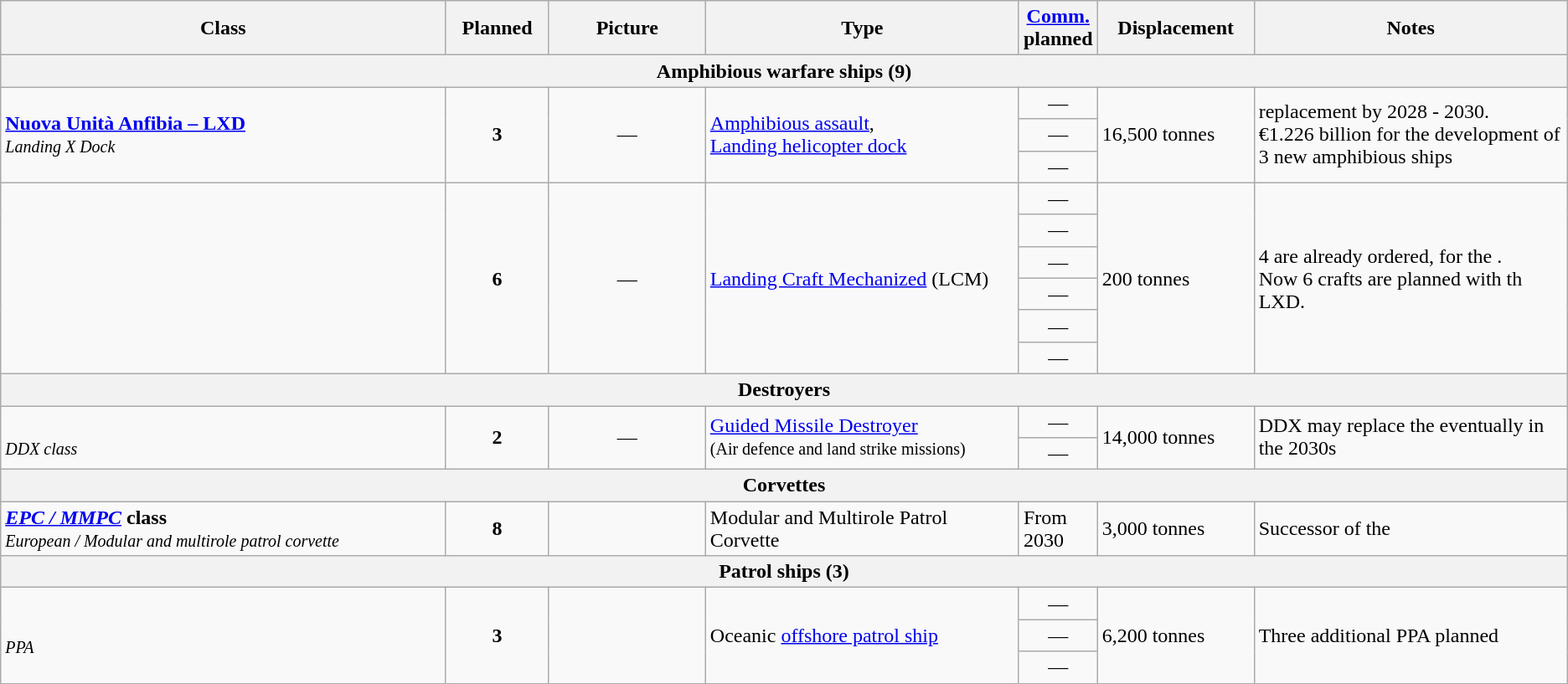<table class="wikitable">
<tr>
<th>Class</th>
<th>Planned</th>
<th style="width:10%;">Picture</th>
<th style="width:20%;">Type</th>
<th style="width: 5%;"><a href='#'>Comm.</a> planned</th>
<th style="width:10%;">Displacement</th>
<th style="width:20%;">Notes</th>
</tr>
<tr>
<th colspan="7">Amphibious warfare ships (9)</th>
</tr>
<tr>
<td rowspan="3"><a href='#'><strong>Nuova Unità Anfibia – LXD</strong></a><br><small><em>Landing X Dock</em></small></td>
<td rowspan="3" style="text-align: center;"><strong>3</strong></td>
<td rowspan="3" style="text-align: center;">—</td>
<td rowspan="3"><a href='#'>Amphibious assault</a>,<br><a href='#'>Landing helicopter dock</a></td>
<td style="text-align: center;">—</td>
<td rowspan="3">16,500 tonnes</td>
<td rowspan="3"> replacement by 2028 - 2030.<br>€1.226 billion for the development of 3 new amphibious ships </td>
</tr>
<tr>
<td style="text-align: center;">—</td>
</tr>
<tr>
<td style="text-align: center;">—</td>
</tr>
<tr>
<td rowspan="6"><strong></strong></td>
<td rowspan="6" style="text-align: center;"><strong>6</strong></td>
<td rowspan="6" style="text-align: center;">—</td>
<td rowspan="6"><a href='#'>Landing Craft Mechanized</a> (LCM)</td>
<td style="text-align: center;">—</td>
<td rowspan="6">200 tonnes</td>
<td rowspan="6">4 are already ordered, for the .<br>Now 6 crafts are planned with th LXD.</td>
</tr>
<tr>
<td style="text-align: center;">—</td>
</tr>
<tr>
<td style="text-align: center;">—</td>
</tr>
<tr>
<td style="text-align: center;">—</td>
</tr>
<tr>
<td style="text-align: center;">—</td>
</tr>
<tr>
<td style="text-align: center;">—</td>
</tr>
<tr>
<th colspan="7">Destroyers</th>
</tr>
<tr>
<td rowspan="2"><strong></strong><br><small><em>DDX class</em></small></td>
<td rowspan="2" style="text-align: center;"><strong>2</strong></td>
<td rowspan="2" style="text-align: center;">—</td>
<td rowspan="2"><a href='#'>Guided Missile Destroyer</a><br><small>(Air defence and land strike missions)</small></td>
<td style="text-align: center;">—</td>
<td rowspan="2">14,000 tonnes</td>
<td rowspan="2">DDX may replace the  eventually in the 2030s </td>
</tr>
<tr>
<td style="text-align: center;">—</td>
</tr>
<tr>
<th colspan="7">Corvettes</th>
</tr>
<tr>
<td><strong><a href='#'><em>EPC / MMPC</em></a> class</strong><br><small><em>European / Modular and multirole patrol corvette</em></small></td>
<td style="text-align: center;"><strong>8</strong></td>
<td></td>
<td>Modular and Multirole Patrol Corvette</td>
<td>From 2030</td>
<td>3,000 tonnes</td>
<td>Successor of the  </td>
</tr>
<tr>
<th colspan="7"><strong>Patrol ships (3)</strong></th>
</tr>
<tr>
<td rowspan="3"><strong></strong><br><small><em>PPA</em></small></td>
<td rowspan="3" style="text-align: center;"><strong>3</strong></td>
<td rowspan="3"></td>
<td rowspan="3">Oceanic <a href='#'>offshore patrol ship</a></td>
<td style="text-align: center;">—</td>
<td rowspan="3">6,200 tonnes</td>
<td rowspan="3">Three additional PPA planned </td>
</tr>
<tr>
<td style="text-align: center;">—</td>
</tr>
<tr>
<td style="text-align: center;">—</td>
</tr>
</table>
